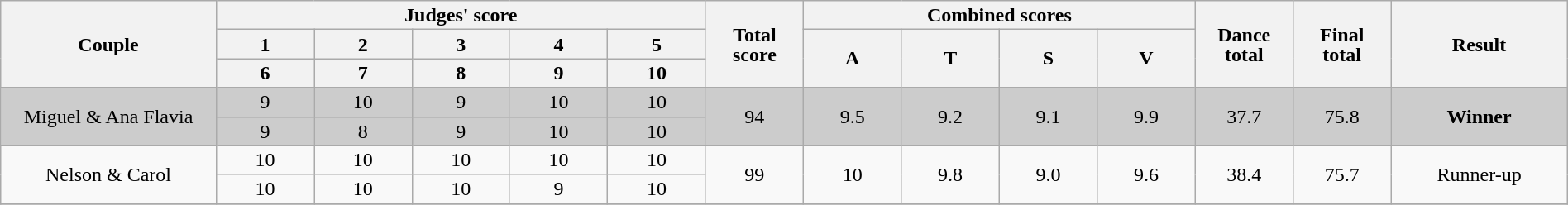<table class="wikitable" style="font-size:100%; line-height:16px; text-align:center" width="100%">
<tr>
<th rowspan=3 width="11.00%">Couple</th>
<th colspan=5 width="25.00%">Judges' score</th>
<th rowspan=3 width="05.00%">Total<br>score</th>
<th colspan=4 width="20.00%">Combined scores</th>
<th rowspan=3 width="05.00%">Dance<br>total</th>
<th rowspan=3 width="05.00%">Final<br>total</th>
<th rowspan=3 width="09.00%">Result</th>
</tr>
<tr>
<th width="05.00%">1</th>
<th width="05.00%">2</th>
<th width="05.00%">3</th>
<th width="05.00%">4</th>
<th width="05.00%">5</th>
<th width="05.00%" rowspan=2>A</th>
<th width="05.00%" rowspan=2>T</th>
<th width="05.00%" rowspan=2>S</th>
<th width="05.00%" rowspan=2>V</th>
</tr>
<tr>
<th>6</th>
<th>7</th>
<th>8</th>
<th>9</th>
<th>10</th>
</tr>
<tr bgcolor="CCCCCC">
<td rowspan=2>Miguel & Ana Flavia</td>
<td>9</td>
<td>10</td>
<td>9</td>
<td>10</td>
<td>10</td>
<td rowspan=2>94</td>
<td rowspan=2>9.5</td>
<td rowspan=2>9.2</td>
<td rowspan=2>9.1</td>
<td rowspan=2>9.9</td>
<td rowspan=2>37.7</td>
<td rowspan=2>75.8</td>
<td rowspan=2><strong>Winner</strong></td>
</tr>
<tr bgcolor="CCCCCC">
<td>9</td>
<td>8</td>
<td>9</td>
<td>10</td>
<td>10</td>
</tr>
<tr>
<td rowspan=2>Nelson & Carol</td>
<td>10</td>
<td>10</td>
<td>10</td>
<td>10</td>
<td>10</td>
<td rowspan=2>99</td>
<td rowspan=2>10</td>
<td rowspan=2>9.8</td>
<td rowspan=2>9.0</td>
<td rowspan=2>9.6</td>
<td rowspan=2>38.4</td>
<td rowspan=2>75.7</td>
<td rowspan=2>Runner-up</td>
</tr>
<tr>
<td>10</td>
<td>10</td>
<td>10</td>
<td>9</td>
<td>10</td>
</tr>
<tr>
</tr>
</table>
